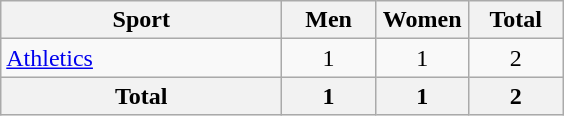<table class="wikitable sortable" style="text-align:center;">
<tr>
<th width=180>Sport</th>
<th width=55>Men</th>
<th width=55>Women</th>
<th width=55>Total</th>
</tr>
<tr>
<td align=left><a href='#'>Athletics</a></td>
<td>1</td>
<td>1</td>
<td>2</td>
</tr>
<tr>
<th>Total</th>
<th>1</th>
<th>1</th>
<th>2</th>
</tr>
</table>
